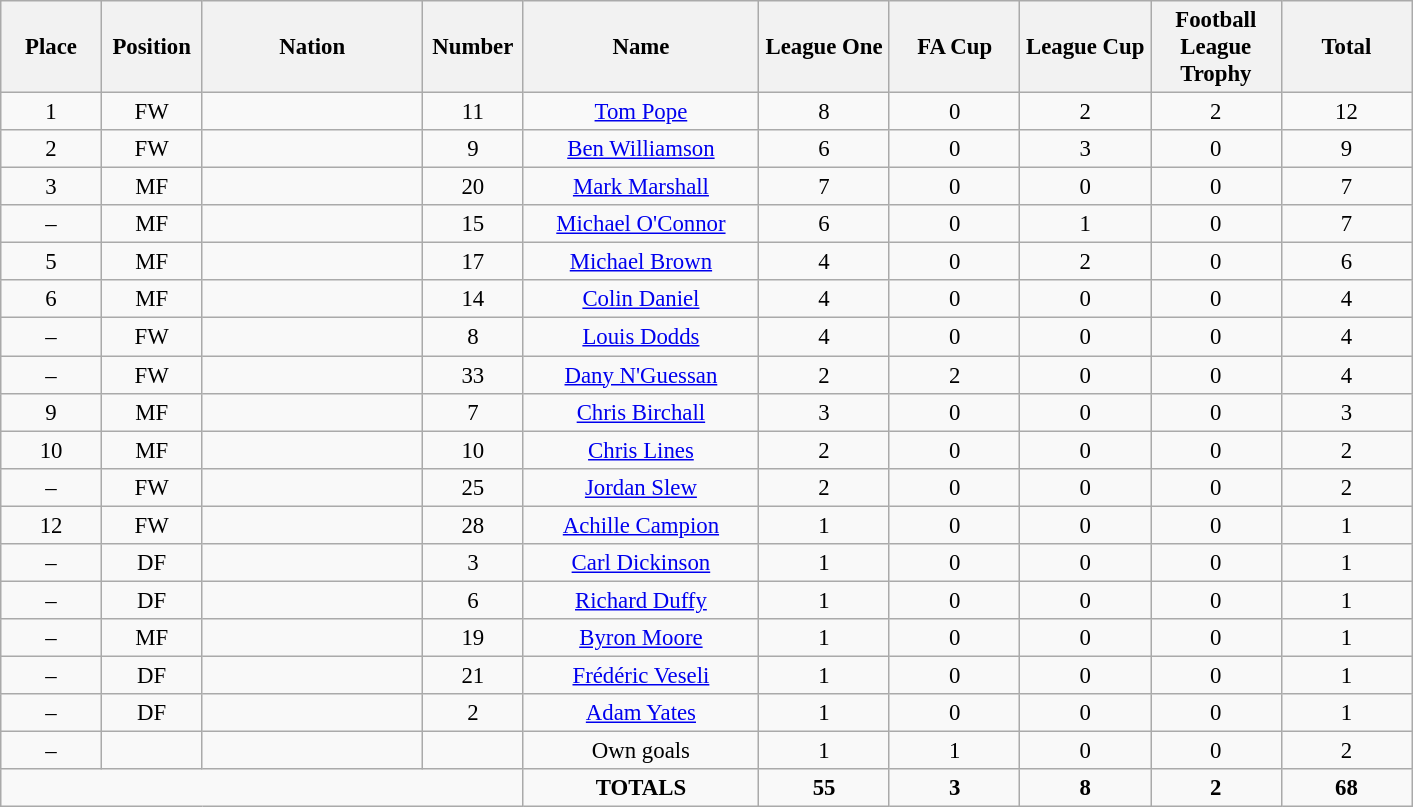<table class="wikitable" style="font-size: 95%; text-align: center;">
<tr>
<th width=60>Place</th>
<th width=60>Position</th>
<th width=140>Nation</th>
<th width=60>Number</th>
<th width=150>Name</th>
<th width=80>League One</th>
<th width=80>FA Cup</th>
<th width=80>League Cup</th>
<th width=80>Football League Trophy</th>
<th width=80>Total</th>
</tr>
<tr>
<td>1</td>
<td>FW</td>
<td></td>
<td>11</td>
<td><a href='#'>Tom Pope</a></td>
<td>8</td>
<td>0</td>
<td>2</td>
<td>2</td>
<td>12</td>
</tr>
<tr>
<td>2</td>
<td>FW</td>
<td></td>
<td>9</td>
<td><a href='#'>Ben Williamson</a></td>
<td>6</td>
<td>0</td>
<td>3</td>
<td>0</td>
<td>9</td>
</tr>
<tr>
<td>3</td>
<td>MF</td>
<td></td>
<td>20</td>
<td><a href='#'>Mark Marshall</a></td>
<td>7</td>
<td>0</td>
<td>0</td>
<td>0</td>
<td>7</td>
</tr>
<tr>
<td>–</td>
<td>MF</td>
<td></td>
<td>15</td>
<td><a href='#'>Michael O'Connor</a></td>
<td>6</td>
<td>0</td>
<td>1</td>
<td>0</td>
<td>7</td>
</tr>
<tr>
<td>5</td>
<td>MF</td>
<td></td>
<td>17</td>
<td><a href='#'>Michael Brown</a></td>
<td>4</td>
<td>0</td>
<td>2</td>
<td>0</td>
<td>6</td>
</tr>
<tr>
<td>6</td>
<td>MF</td>
<td></td>
<td>14</td>
<td><a href='#'>Colin Daniel</a></td>
<td>4</td>
<td>0</td>
<td>0</td>
<td>0</td>
<td>4</td>
</tr>
<tr>
<td>–</td>
<td>FW</td>
<td></td>
<td>8</td>
<td><a href='#'>Louis Dodds</a></td>
<td>4</td>
<td>0</td>
<td>0</td>
<td>0</td>
<td>4</td>
</tr>
<tr>
<td>–</td>
<td>FW</td>
<td></td>
<td>33</td>
<td><a href='#'>Dany N'Guessan</a></td>
<td>2</td>
<td>2</td>
<td>0</td>
<td>0</td>
<td>4</td>
</tr>
<tr>
<td>9</td>
<td>MF</td>
<td></td>
<td>7</td>
<td><a href='#'>Chris Birchall</a></td>
<td>3</td>
<td>0</td>
<td>0</td>
<td>0</td>
<td>3</td>
</tr>
<tr>
<td>10</td>
<td>MF</td>
<td></td>
<td>10</td>
<td><a href='#'>Chris Lines</a></td>
<td>2</td>
<td>0</td>
<td>0</td>
<td>0</td>
<td>2</td>
</tr>
<tr>
<td>–</td>
<td>FW</td>
<td></td>
<td>25</td>
<td><a href='#'>Jordan Slew</a></td>
<td>2</td>
<td>0</td>
<td>0</td>
<td>0</td>
<td>2</td>
</tr>
<tr>
<td>12</td>
<td>FW</td>
<td></td>
<td>28</td>
<td><a href='#'>Achille Campion</a></td>
<td>1</td>
<td>0</td>
<td>0</td>
<td>0</td>
<td>1</td>
</tr>
<tr>
<td>–</td>
<td>DF</td>
<td></td>
<td>3</td>
<td><a href='#'>Carl Dickinson</a></td>
<td>1</td>
<td>0</td>
<td>0</td>
<td>0</td>
<td>1</td>
</tr>
<tr>
<td>–</td>
<td>DF</td>
<td></td>
<td>6</td>
<td><a href='#'>Richard Duffy</a></td>
<td>1</td>
<td>0</td>
<td>0</td>
<td>0</td>
<td>1</td>
</tr>
<tr>
<td>–</td>
<td>MF</td>
<td></td>
<td>19</td>
<td><a href='#'>Byron Moore</a></td>
<td>1</td>
<td>0</td>
<td>0</td>
<td>0</td>
<td>1</td>
</tr>
<tr>
<td>–</td>
<td>DF</td>
<td></td>
<td>21</td>
<td><a href='#'>Frédéric Veseli</a></td>
<td>1</td>
<td>0</td>
<td>0</td>
<td>0</td>
<td>1</td>
</tr>
<tr>
<td>–</td>
<td>DF</td>
<td></td>
<td>2</td>
<td><a href='#'>Adam Yates</a></td>
<td>1</td>
<td>0</td>
<td>0</td>
<td>0</td>
<td>1</td>
</tr>
<tr>
<td>–</td>
<td></td>
<td></td>
<td></td>
<td>Own goals</td>
<td>1</td>
<td>1</td>
<td>0</td>
<td>0</td>
<td>2</td>
</tr>
<tr>
<td colspan="4"></td>
<td><strong>TOTALS</strong></td>
<td><strong>55</strong></td>
<td><strong>3</strong></td>
<td><strong>8</strong></td>
<td><strong>2</strong></td>
<td><strong>68</strong></td>
</tr>
</table>
